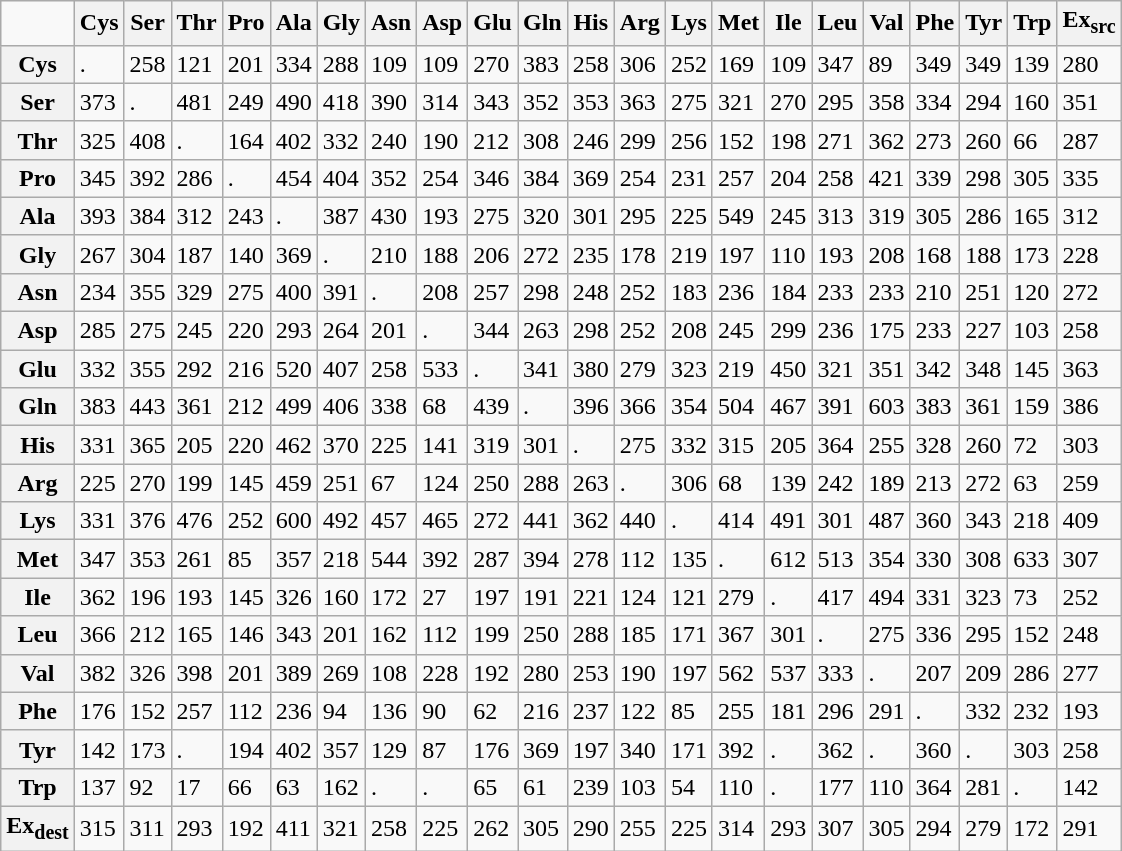<table class="wikitable">
<tr>
<td></td>
<th>Cys</th>
<th>Ser</th>
<th>Thr</th>
<th>Pro</th>
<th>Ala</th>
<th>Gly</th>
<th>Asn</th>
<th>Asp</th>
<th>Glu</th>
<th>Gln</th>
<th>His</th>
<th>Arg</th>
<th>Lys</th>
<th>Met</th>
<th>Ile</th>
<th>Leu</th>
<th>Val</th>
<th>Phe</th>
<th>Tyr</th>
<th>Trp</th>
<th>Ex<sub>src</sub></th>
</tr>
<tr>
<th>Cys</th>
<td>.</td>
<td>258</td>
<td>121</td>
<td>201</td>
<td>334</td>
<td>288</td>
<td>109</td>
<td>109</td>
<td>270</td>
<td>383</td>
<td>258</td>
<td>306</td>
<td>252</td>
<td>169</td>
<td>109</td>
<td>347</td>
<td>89</td>
<td>349</td>
<td>349</td>
<td>139</td>
<td>280</td>
</tr>
<tr>
<th>Ser</th>
<td>373</td>
<td>.</td>
<td>481</td>
<td>249</td>
<td>490</td>
<td>418</td>
<td>390</td>
<td>314</td>
<td>343</td>
<td>352</td>
<td>353</td>
<td>363</td>
<td>275</td>
<td>321</td>
<td>270</td>
<td>295</td>
<td>358</td>
<td>334</td>
<td>294</td>
<td>160</td>
<td>351</td>
</tr>
<tr>
<th>Thr</th>
<td>325</td>
<td>408</td>
<td>.</td>
<td>164</td>
<td>402</td>
<td>332</td>
<td>240</td>
<td>190</td>
<td>212</td>
<td>308</td>
<td>246</td>
<td>299</td>
<td>256</td>
<td>152</td>
<td>198</td>
<td>271</td>
<td>362</td>
<td>273</td>
<td>260</td>
<td>66</td>
<td>287</td>
</tr>
<tr>
<th>Pro</th>
<td>345</td>
<td>392</td>
<td>286</td>
<td>.</td>
<td>454</td>
<td>404</td>
<td>352</td>
<td>254</td>
<td>346</td>
<td>384</td>
<td>369</td>
<td>254</td>
<td>231</td>
<td>257</td>
<td>204</td>
<td>258</td>
<td>421</td>
<td>339</td>
<td>298</td>
<td>305</td>
<td>335</td>
</tr>
<tr>
<th>Ala</th>
<td>393</td>
<td>384</td>
<td>312</td>
<td>243</td>
<td>.</td>
<td>387</td>
<td>430</td>
<td>193</td>
<td>275</td>
<td>320</td>
<td>301</td>
<td>295</td>
<td>225</td>
<td>549</td>
<td>245</td>
<td>313</td>
<td>319</td>
<td>305</td>
<td>286</td>
<td>165</td>
<td>312</td>
</tr>
<tr>
<th>Gly</th>
<td>267</td>
<td>304</td>
<td>187</td>
<td>140</td>
<td>369</td>
<td>.</td>
<td>210</td>
<td>188</td>
<td>206</td>
<td>272</td>
<td>235</td>
<td>178</td>
<td>219</td>
<td>197</td>
<td>110</td>
<td>193</td>
<td>208</td>
<td>168</td>
<td>188</td>
<td>173</td>
<td>228</td>
</tr>
<tr>
<th>Asn</th>
<td>234</td>
<td>355</td>
<td>329</td>
<td>275</td>
<td>400</td>
<td>391</td>
<td>.</td>
<td>208</td>
<td>257</td>
<td>298</td>
<td>248</td>
<td>252</td>
<td>183</td>
<td>236</td>
<td>184</td>
<td>233</td>
<td>233</td>
<td>210</td>
<td>251</td>
<td>120</td>
<td>272</td>
</tr>
<tr>
<th>Asp</th>
<td>285</td>
<td>275</td>
<td>245</td>
<td>220</td>
<td>293</td>
<td>264</td>
<td>201</td>
<td>.</td>
<td>344</td>
<td>263</td>
<td>298</td>
<td>252</td>
<td>208</td>
<td>245</td>
<td>299</td>
<td>236</td>
<td>175</td>
<td>233</td>
<td>227</td>
<td>103</td>
<td>258</td>
</tr>
<tr>
<th>Glu</th>
<td>332</td>
<td>355</td>
<td>292</td>
<td>216</td>
<td>520</td>
<td>407</td>
<td>258</td>
<td>533</td>
<td>.</td>
<td>341</td>
<td>380</td>
<td>279</td>
<td>323</td>
<td>219</td>
<td>450</td>
<td>321</td>
<td>351</td>
<td>342</td>
<td>348</td>
<td>145</td>
<td>363</td>
</tr>
<tr>
<th>Gln</th>
<td>383</td>
<td>443</td>
<td>361</td>
<td>212</td>
<td>499</td>
<td>406</td>
<td>338</td>
<td>68</td>
<td>439</td>
<td>.</td>
<td>396</td>
<td>366</td>
<td>354</td>
<td>504</td>
<td>467</td>
<td>391</td>
<td>603</td>
<td>383</td>
<td>361</td>
<td>159</td>
<td>386</td>
</tr>
<tr>
<th>His</th>
<td>331</td>
<td>365</td>
<td>205</td>
<td>220</td>
<td>462</td>
<td>370</td>
<td>225</td>
<td>141</td>
<td>319</td>
<td>301</td>
<td>.</td>
<td>275</td>
<td>332</td>
<td>315</td>
<td>205</td>
<td>364</td>
<td>255</td>
<td>328</td>
<td>260</td>
<td>72</td>
<td>303</td>
</tr>
<tr>
<th>Arg</th>
<td>225</td>
<td>270</td>
<td>199</td>
<td>145</td>
<td>459</td>
<td>251</td>
<td>67</td>
<td>124</td>
<td>250</td>
<td>288</td>
<td>263</td>
<td>.</td>
<td>306</td>
<td>68</td>
<td>139</td>
<td>242</td>
<td>189</td>
<td>213</td>
<td>272</td>
<td>63</td>
<td>259</td>
</tr>
<tr>
<th>Lys</th>
<td>331</td>
<td>376</td>
<td>476</td>
<td>252</td>
<td>600</td>
<td>492</td>
<td>457</td>
<td>465</td>
<td>272</td>
<td>441</td>
<td>362</td>
<td>440</td>
<td>.</td>
<td>414</td>
<td>491</td>
<td>301</td>
<td>487</td>
<td>360</td>
<td>343</td>
<td>218</td>
<td>409</td>
</tr>
<tr>
<th>Met</th>
<td>347</td>
<td>353</td>
<td>261</td>
<td>85</td>
<td>357</td>
<td>218</td>
<td>544</td>
<td>392</td>
<td>287</td>
<td>394</td>
<td>278</td>
<td>112</td>
<td>135</td>
<td>.</td>
<td>612</td>
<td>513</td>
<td>354</td>
<td>330</td>
<td>308</td>
<td>633</td>
<td>307</td>
</tr>
<tr>
<th>Ile</th>
<td>362</td>
<td>196</td>
<td>193</td>
<td>145</td>
<td>326</td>
<td>160</td>
<td>172</td>
<td>27</td>
<td>197</td>
<td>191</td>
<td>221</td>
<td>124</td>
<td>121</td>
<td>279</td>
<td>.</td>
<td>417</td>
<td>494</td>
<td>331</td>
<td>323</td>
<td>73</td>
<td>252</td>
</tr>
<tr>
<th>Leu</th>
<td>366</td>
<td>212</td>
<td>165</td>
<td>146</td>
<td>343</td>
<td>201</td>
<td>162</td>
<td>112</td>
<td>199</td>
<td>250</td>
<td>288</td>
<td>185</td>
<td>171</td>
<td>367</td>
<td>301</td>
<td>.</td>
<td>275</td>
<td>336</td>
<td>295</td>
<td>152</td>
<td>248</td>
</tr>
<tr>
<th>Val</th>
<td>382</td>
<td>326</td>
<td>398</td>
<td>201</td>
<td>389</td>
<td>269</td>
<td>108</td>
<td>228</td>
<td>192</td>
<td>280</td>
<td>253</td>
<td>190</td>
<td>197</td>
<td>562</td>
<td>537</td>
<td>333</td>
<td>.</td>
<td>207</td>
<td>209</td>
<td>286</td>
<td>277</td>
</tr>
<tr>
<th>Phe</th>
<td>176</td>
<td>152</td>
<td>257</td>
<td>112</td>
<td>236</td>
<td>94</td>
<td>136</td>
<td>90</td>
<td>62</td>
<td>216</td>
<td>237</td>
<td>122</td>
<td>85</td>
<td>255</td>
<td>181</td>
<td>296</td>
<td>291</td>
<td>.</td>
<td>332</td>
<td>232</td>
<td>193</td>
</tr>
<tr>
<th>Tyr</th>
<td>142</td>
<td>173</td>
<td>.</td>
<td>194</td>
<td>402</td>
<td>357</td>
<td>129</td>
<td>87</td>
<td>176</td>
<td>369</td>
<td>197</td>
<td>340</td>
<td>171</td>
<td>392</td>
<td>.</td>
<td>362</td>
<td>.</td>
<td>360</td>
<td>.</td>
<td>303</td>
<td>258</td>
</tr>
<tr>
<th>Trp</th>
<td>137</td>
<td>92</td>
<td>17</td>
<td>66</td>
<td>63</td>
<td>162</td>
<td>.</td>
<td>.</td>
<td>65</td>
<td>61</td>
<td>239</td>
<td>103</td>
<td>54</td>
<td>110</td>
<td>.</td>
<td>177</td>
<td>110</td>
<td>364</td>
<td>281</td>
<td>.</td>
<td>142</td>
</tr>
<tr>
<th>Ex<sub>dest</sub></th>
<td>315</td>
<td>311</td>
<td>293</td>
<td>192</td>
<td>411</td>
<td>321</td>
<td>258</td>
<td>225</td>
<td>262</td>
<td>305</td>
<td>290</td>
<td>255</td>
<td>225</td>
<td>314</td>
<td>293</td>
<td>307</td>
<td>305</td>
<td>294</td>
<td>279</td>
<td>172</td>
<td>291</td>
</tr>
</table>
